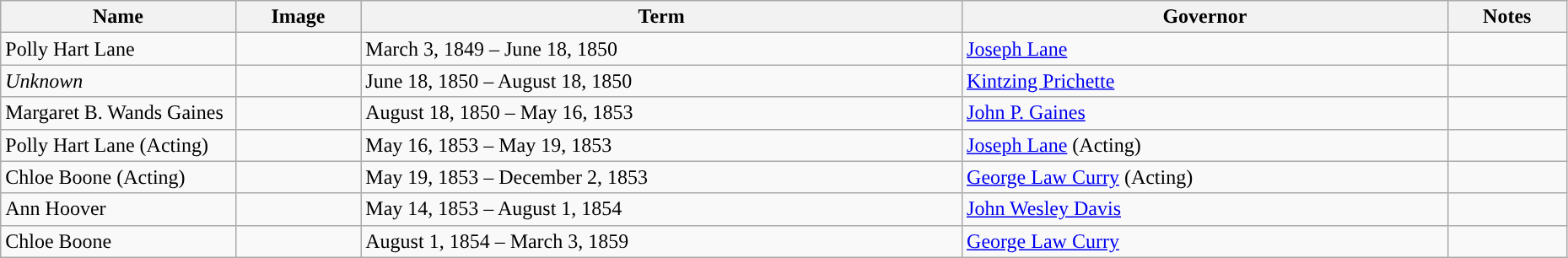<table class="wikitable sortable" style="width:98%">
<tr>
<th width="15%" scope="col">Name</th>
<th class="unsortable" width="8%" scope="col">Image</th>
<th width="class=">Term</th>
<th width="" scope="col">Governor</th>
<th>Notes</th>
</tr>
<tr>
<td>Polly Hart Lane</td>
<td></td>
<td>March 3, 1849 – June 18, 1850</td>
<td><a href='#'>Joseph Lane</a></td>
<td></td>
</tr>
<tr>
<td><em>Unknown</em></td>
<td></td>
<td>June 18, 1850 – August 18, 1850</td>
<td><a href='#'>Kintzing Prichette</a></td>
<td></td>
</tr>
<tr>
<td>Margaret B. Wands Gaines</td>
<td></td>
<td>August 18, 1850 – May 16, 1853</td>
<td><a href='#'>John P. Gaines</a></td>
<td></td>
</tr>
<tr>
<td>Polly Hart Lane (Acting)</td>
<td></td>
<td>May 16, 1853 – May 19, 1853</td>
<td><a href='#'>Joseph Lane</a> (Acting)</td>
<td></td>
</tr>
<tr>
<td>Chloe Boone (Acting)</td>
<td></td>
<td>May 19, 1853 – December 2, 1853</td>
<td><a href='#'>George Law Curry</a> (Acting)</td>
<td></td>
</tr>
<tr>
<td scope="row">Ann Hoover</td>
<td></td>
<td>May 14, 1853 – August 1, 1854</td>
<td><a href='#'>John Wesley Davis</a></td>
<td></td>
</tr>
<tr>
<td scope="row">Chloe Boone</td>
<td></td>
<td>August 1, 1854 – March 3, 1859</td>
<td><a href='#'>George Law Curry</a></td>
<td></td>
</tr>
</table>
